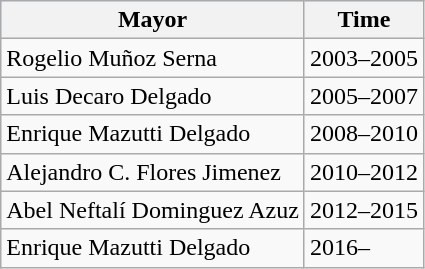<table class="wikitable">
<tr align=center style="background:#d8edff">
<th>Mayor</th>
<th>Time</th>
</tr>
<tr>
<td>Rogelio Muñoz Serna</td>
<td>2003–2005</td>
</tr>
<tr>
<td>Luis Decaro Delgado</td>
<td>2005–2007</td>
</tr>
<tr>
<td>Enrique Mazutti Delgado</td>
<td>2008–2010</td>
</tr>
<tr>
<td>Alejandro C. Flores Jimenez</td>
<td>2010–2012</td>
</tr>
<tr>
<td>Abel Neftalí Dominguez Azuz</td>
<td>2012–2015</td>
</tr>
<tr>
<td>Enrique Mazutti Delgado</td>
<td>2016–</td>
</tr>
</table>
